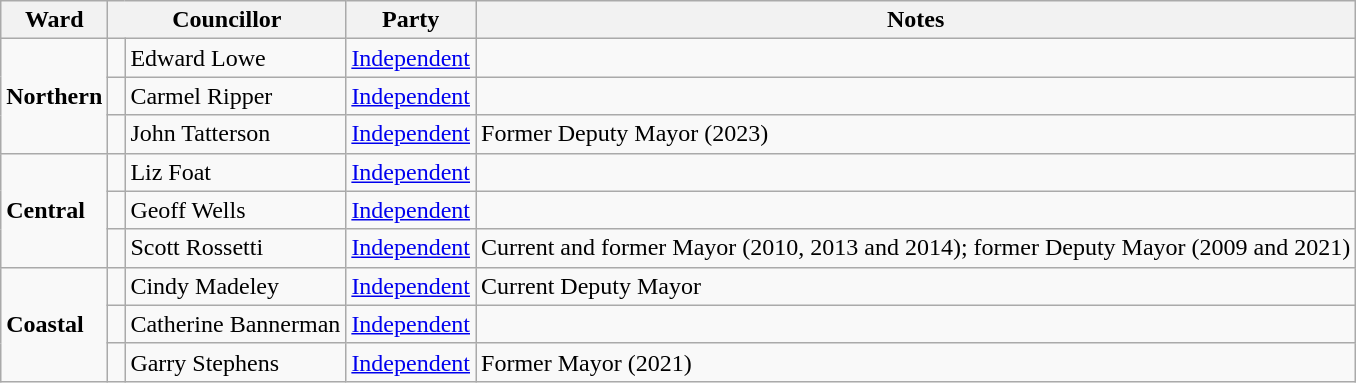<table class="wikitable">
<tr>
<th>Ward</th>
<th colspan="2">Councillor</th>
<th>Party</th>
<th>Notes</th>
</tr>
<tr>
<td rowspan="3"><strong>Northern</strong></td>
<td> </td>
<td>Edward Lowe</td>
<td><a href='#'>Independent</a></td>
<td></td>
</tr>
<tr>
<td> </td>
<td>Carmel Ripper</td>
<td><a href='#'>Independent</a></td>
<td></td>
</tr>
<tr>
<td> </td>
<td>John Tatterson</td>
<td><a href='#'>Independent</a></td>
<td>Former Deputy Mayor (2023)</td>
</tr>
<tr>
<td rowspan="3"><strong>Central</strong></td>
<td> </td>
<td>Liz Foat</td>
<td><a href='#'>Independent</a></td>
<td></td>
</tr>
<tr>
<td> </td>
<td>Geoff Wells</td>
<td><a href='#'>Independent</a></td>
<td></td>
</tr>
<tr>
<td> </td>
<td>Scott Rossetti</td>
<td><a href='#'>Independent</a></td>
<td>Current and former Mayor (2010, 2013 and 2014); former Deputy Mayor (2009 and 2021) </td>
</tr>
<tr>
<td rowspan="3"><strong>Coastal</strong></td>
<td> </td>
<td>Cindy Madeley</td>
<td><a href='#'>Independent</a></td>
<td>Current Deputy Mayor </td>
</tr>
<tr>
<td> </td>
<td>Catherine Bannerman</td>
<td><a href='#'>Independent</a></td>
<td></td>
</tr>
<tr>
<td> </td>
<td>Garry Stephens</td>
<td><a href='#'>Independent</a></td>
<td>Former Mayor (2021) </td>
</tr>
</table>
